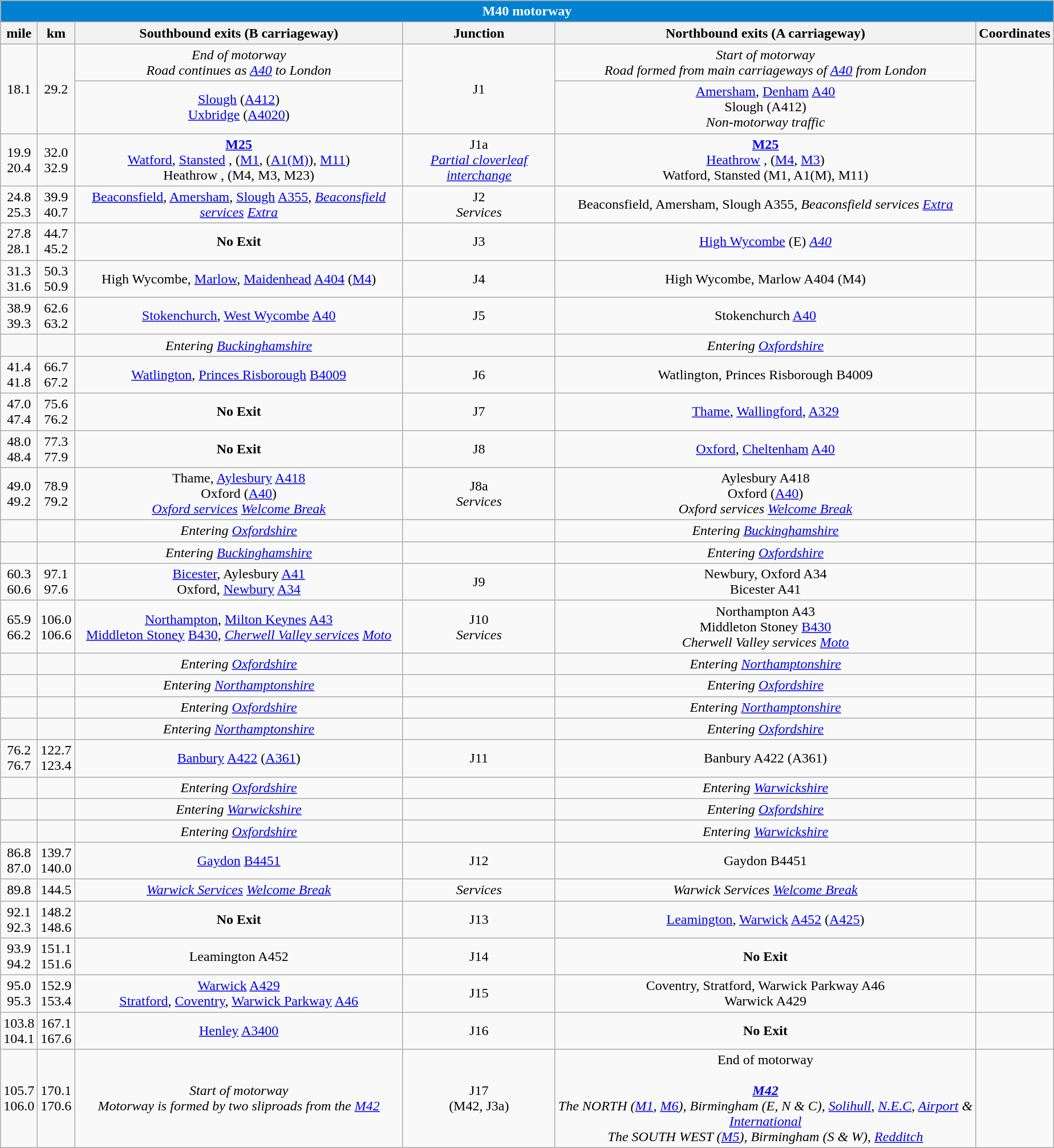<table border=1 cellpadding=2 class="wikitable" style="margin-left:1em; margin-bottom: 1em; border-collapse: collapse">
<tr align="center" bgcolor="0080d0" style="color: white;">
<td colspan=6><strong>M40 motorway</strong></td>
</tr>
<tr>
<th scope=col>mile</th>
<th scope=col>km</th>
<th scope=col abbr="Southbound">Southbound exits (B carriageway)</th>
<th scope=col>Junction</th>
<th scope=col abbr="Northbound">Northbound exits (A carriageway)</th>
<th scope=col>Coordinates</th>
</tr>
<tr style="text-align:center;">
<td rowspan="2">18.1</td>
<td rowspan="2">29.2</td>
<td><em>End of motorway</em><br><em>Road continues as <a href='#'>A40</a> to London</em></td>
<td rowspan="2">J1 <br></td>
<td><em>Start of motorway</em><br><em>Road formed from main carriageways of <a href='#'>A40</a> from London</em></td>
<td rowspan="2"></td>
</tr>
<tr style="text-align:center;">
<td><a href='#'>Slough</a> (<a href='#'>A412</a>) <br><a href='#'>Uxbridge</a> (<a href='#'>A4020</a>)</td>
<td><a href='#'>Amersham</a>, <a href='#'>Denham</a> <a href='#'>A40</a><br>Slough (A412)<br><em>Non-motorway traffic</em></td>
</tr>
<tr style="text-align:center;">
<td>19.9<br>20.4</td>
<td>32.0 <br>32.9</td>
<td><a href='#'><strong>M25</strong></a><br><a href='#'>Watford</a>, <a href='#'>Stansted</a> , (<a href='#'>M1</a>, (<a href='#'>A1(M)</a>), <a href='#'>M11</a>)<br>Heathrow , (M4, M3, M23)</td>
<td>J1a<br><em><a href='#'>Partial cloverleaf interchange</a></em></td>
<td><a href='#'><strong>M25</strong></a><br><a href='#'>Heathrow</a> , (<a href='#'>M4</a>, <a href='#'>M3</a>)<br>Watford, Stansted (M1, A1(M), M11)</td>
<td></td>
</tr>
<tr style="text-align:center;">
<td>24.8<br>25.3</td>
<td>39.9 <br> 40.7</td>
<td><a href='#'>Beaconsfield</a>, <a href='#'>Amersham</a>, <a href='#'>Slough</a> <a href='#'>A355</a>, <em><a href='#'>Beaconsfield services</a> <a href='#'>Extra</a></em></td>
<td>J2<br><em>Services</em></td>
<td>Beaconsfield, Amersham, Slough A355, <em>Beaconsfield services <a href='#'>Extra</a></em></td>
<td></td>
</tr>
<tr style="text-align:center;">
<td>27.8<br>28.1</td>
<td>44.7 <br> 45.2</td>
<td><strong>No Exit</strong></td>
<td>J3</td>
<td><a href='#'>High Wycombe</a> (E) <a href='#'><em>A40</em></a></td>
<td></td>
</tr>
<tr style="text-align:center;">
<td>31.3<br>31.6</td>
<td>50.3 <br> 50.9</td>
<td>High Wycombe, <a href='#'>Marlow</a>, <a href='#'>Maidenhead</a> <a href='#'>A404</a> (<a href='#'>M4</a>)</td>
<td>J4</td>
<td>High Wycombe, Marlow A404 (M4)</td>
<td></td>
</tr>
<tr style="text-align:center;">
<td>38.9<br>39.3</td>
<td>62.6 <br> 63.2</td>
<td><a href='#'>Stokenchurch</a>, <a href='#'>West Wycombe</a> <a href='#'>A40</a></td>
<td>J5</td>
<td>Stokenchurch <a href='#'>A40</a></td>
<td></td>
</tr>
<tr style="text-align:center;">
<td></td>
<td></td>
<td><em>Entering <a href='#'>Buckinghamshire</a></em></td>
<td></td>
<td><em>Entering <a href='#'>Oxfordshire</a></em></td>
<td></td>
</tr>
<tr style="text-align:center;">
<td>41.4<br>41.8</td>
<td>66.7 <br> 67.2</td>
<td><a href='#'>Watlington</a>, <a href='#'>Princes Risborough</a> <a href='#'>B4009</a></td>
<td>J6</td>
<td>Watlington, Princes Risborough B4009</td>
<td></td>
</tr>
<tr style="text-align:center;">
<td>47.0<br>47.4</td>
<td>75.6 <br> 76.2</td>
<td><strong>No Exit</strong></td>
<td>J7</td>
<td><a href='#'>Thame</a>, <a href='#'>Wallingford</a>, <a href='#'>A329</a></td>
<td></td>
</tr>
<tr style="text-align:center;">
<td>48.0<br>48.4</td>
<td>77.3 <br> 77.9</td>
<td><strong>No Exit</strong></td>
<td>J8</td>
<td><a href='#'>Oxford</a>, <a href='#'>Cheltenham</a> <a href='#'>A40</a></td>
<td></td>
</tr>
<tr style="text-align:center;">
<td>49.0<br>49.2</td>
<td>78.9 <br> 79.2</td>
<td>Thame, <a href='#'>Aylesbury</a> <a href='#'>A418</a><br>Oxford (<a href='#'>A40</a>)<br><em><a href='#'>Oxford services</a> <a href='#'>Welcome Break</a></em></td>
<td>J8a<br><em>Services</em></td>
<td>Aylesbury A418<br>Oxford (<a href='#'>A40</a>)<br><em>Oxford services <a href='#'>Welcome Break</a></em></td>
<td></td>
</tr>
<tr style="text-align:center;">
<td></td>
<td></td>
<td><em>Entering <a href='#'>Oxfordshire</a></em></td>
<td></td>
<td><em>Entering <a href='#'>Buckinghamshire</a></em></td>
<td></td>
</tr>
<tr style="text-align:center;">
<td></td>
<td></td>
<td><em>Entering <a href='#'>Buckinghamshire</a></em></td>
<td></td>
<td><em>Entering <a href='#'>Oxfordshire</a></em></td>
<td></td>
</tr>
<tr style="text-align:center;">
<td>60.3<br>60.6</td>
<td>97.1 <br> 97.6</td>
<td><a href='#'>Bicester</a>, Aylesbury <a href='#'>A41</a> <br>Oxford, <a href='#'>Newbury</a> <a href='#'>A34</a></td>
<td>J9</td>
<td>Newbury, Oxford A34<br>Bicester A41</td>
<td></td>
</tr>
<tr style="text-align:center;">
<td>65.9<br>66.2</td>
<td>106.0 <br> 106.6</td>
<td><a href='#'>Northampton</a>, <a href='#'>Milton Keynes</a> <a href='#'>A43</a><br><a href='#'>Middleton Stoney</a> <a href='#'>B430</a>, <em><a href='#'>Cherwell Valley services</a> <a href='#'>Moto</a></em></td>
<td>J10<br><em>Services</em></td>
<td>Northampton A43<br>Middleton Stoney <a href='#'>B430</a><br><em>Cherwell Valley services <a href='#'>Moto</a></em></td>
<td></td>
</tr>
<tr style="text-align:center;">
<td></td>
<td></td>
<td><em>Entering <a href='#'>Oxfordshire</a></em></td>
<td></td>
<td><em>Entering <a href='#'>Northamptonshire</a></em></td>
<td></td>
</tr>
<tr style="text-align:center;">
<td></td>
<td></td>
<td><em>Entering <a href='#'>Northamptonshire</a></em></td>
<td></td>
<td><em>Entering <a href='#'>Oxfordshire</a></em></td>
<td></td>
</tr>
<tr style="text-align:center;">
<td></td>
<td></td>
<td><em>Entering <a href='#'>Oxfordshire</a></em></td>
<td></td>
<td><em>Entering <a href='#'>Northamptonshire</a></em></td>
<td></td>
</tr>
<tr style="text-align:center;">
<td></td>
<td></td>
<td><em>Entering <a href='#'>Northamptonshire</a></em></td>
<td></td>
<td><em>Entering <a href='#'>Oxfordshire</a></em></td>
<td></td>
</tr>
<tr style="text-align:center;">
<td>76.2<br>76.7</td>
<td>122.7 <br> 123.4</td>
<td><a href='#'>Banbury</a> <a href='#'>A422</a> (<a href='#'>A361</a>)</td>
<td>J11</td>
<td>Banbury A422 (A361)</td>
<td></td>
</tr>
<tr style="text-align:center;">
<td></td>
<td></td>
<td><em>Entering <a href='#'>Oxfordshire</a></em></td>
<td></td>
<td><em>Entering <a href='#'>Warwickshire</a></em></td>
<td></td>
</tr>
<tr style="text-align:center;">
<td></td>
<td></td>
<td><em>Entering <a href='#'>Warwickshire</a></em></td>
<td></td>
<td><em>Entering <a href='#'>Oxfordshire</a></em></td>
<td></td>
</tr>
<tr style="text-align:center;">
<td></td>
<td></td>
<td><em>Entering <a href='#'>Oxfordshire</a></em></td>
<td></td>
<td><em>Entering <a href='#'>Warwickshire</a></em></td>
<td></td>
</tr>
<tr style="text-align:center;">
<td>86.8<br>87.0</td>
<td>139.7 <br> 140.0</td>
<td><a href='#'>Gaydon</a> <a href='#'>B4451</a></td>
<td>J12</td>
<td>Gaydon B4451</td>
<td></td>
</tr>
<tr style="text-align:center;">
<td>89.8</td>
<td>144.5</td>
<td><em><a href='#'>Warwick Services</a> <a href='#'>Welcome Break</a></em></td>
<td><em>Services</em></td>
<td><em>Warwick Services <a href='#'>Welcome Break</a></em></td>
<td></td>
</tr>
<tr style="text-align:center;">
<td>92.1<br>92.3</td>
<td>148.2 <br> 148.6</td>
<td><strong>No Exit</strong></td>
<td>J13</td>
<td><a href='#'>Leamington</a>, <a href='#'>Warwick</a> <a href='#'>A452</a> (<a href='#'>A425</a>)</td>
<td></td>
</tr>
<tr style="text-align:center;">
<td>93.9<br>94.2</td>
<td>151.1 <br> 151.6</td>
<td>Leamington A452</td>
<td>J14</td>
<td><strong>No Exit</strong></td>
<td></td>
</tr>
<tr style="text-align:center;">
<td>95.0<br>95.3</td>
<td>152.9 <br> 153.4</td>
<td><a href='#'>Warwick</a> <a href='#'>A429</a> <br><a href='#'>Stratford</a>, <a href='#'>Coventry</a>, <a href='#'>Warwick Parkway</a>  <a href='#'>A46</a></td>
<td>J15</td>
<td>Coventry, Stratford, Warwick Parkway  A46<br>Warwick A429</td>
<td></td>
</tr>
<tr style="text-align:center;">
<td>103.8<br>104.1</td>
<td>167.1 <br> 167.6</td>
<td><a href='#'>Henley</a> <a href='#'>A3400</a></td>
<td>J16</td>
<td><strong>No Exit</strong></td>
<td></td>
</tr>
<tr style="text-align:center;">
<td>105.7<br>106.0</td>
<td>170.1 <br> 170.6</td>
<td><em>Start of motorway</em><br><em>Motorway is formed by two sliproads from the <a href='#'>M42</a></td>
<td>J17<br>(M42, J3a)<br></td>
<td></em>End of motorway <em><br><br><strong><a href='#'>M42</a></strong><br>The NORTH (<a href='#'>M1</a>, <a href='#'>M6</a>), Birmingham (E, N & C), <a href='#'>Solihull</a>, <a href='#'>N.E.C</a>, <a href='#'>Airport</a>  & <a href='#'>International</a>  <br>The SOUTH WEST (<a href='#'>M5</a>), Birmingham (S & W), <a href='#'>Redditch</a></td>
<td></td>
</tr>
</table>
